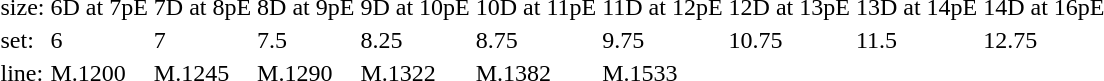<table style="margin-left:40px;">
<tr>
<td>size:</td>
<td>6D at 7pE</td>
<td>7D at 8pE</td>
<td>8D at 9pE</td>
<td>9D at 10pE</td>
<td>10D at 11pE</td>
<td>11D at 12pE</td>
<td>12D at 13pE</td>
<td>13D at 14pE</td>
<td>14D at 16pE</td>
</tr>
<tr>
<td>set:</td>
<td>6</td>
<td>7</td>
<td>7.5</td>
<td>8.25</td>
<td>8.75</td>
<td>9.75</td>
<td>10.75</td>
<td>11.5</td>
<td>12.75</td>
</tr>
<tr>
<td>line:</td>
<td>M.1200</td>
<td M.1232>M.1245</td>
<td M.1272>M.1290</td>
<td>M.1322</td>
<td M.1354>M.1382</td>
<td>M.1533</td>
</tr>
</table>
